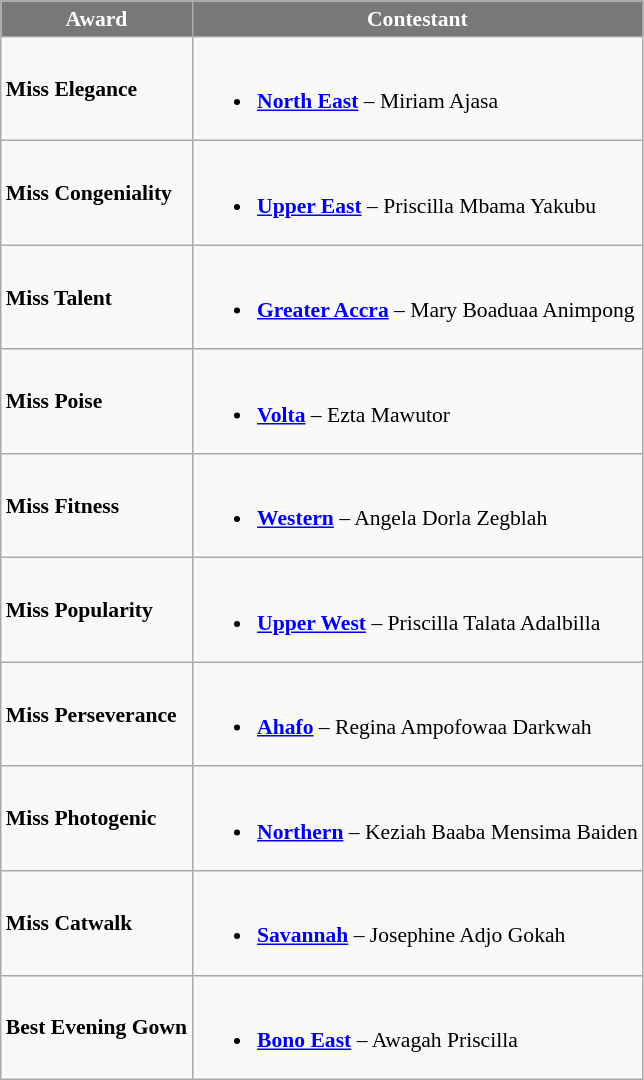<table class="wikitable" style="font-size: 90%;">
<tr>
<th style="background-color:#787878;color:#FFFFFF;">Award</th>
<th style="background-color:#787878;color:#FFFFFF;">Contestant</th>
</tr>
<tr>
<td style="background:#lightblue;"><strong>Miss Elegance</strong></td>
<td style="background:#lightblue;"><br><ul><li><strong><a href='#'>North East</a></strong> – Miriam Ajasa</li></ul></td>
</tr>
<tr>
<td style="background:#lightblue;"><strong>Miss Congeniality</strong></td>
<td style="background:#lightblue;"><br><ul><li><strong><a href='#'>Upper East</a></strong> – Priscilla Mbama Yakubu</li></ul></td>
</tr>
<tr>
<td style="background:#lightblue;"><strong>Miss Talent</strong></td>
<td style="background:#lightblue;"><br><ul><li><strong><a href='#'>Greater Accra</a></strong> – Mary Boaduaa Animpong</li></ul></td>
</tr>
<tr>
<td style="background:#lightblue;"><strong>Miss Poise</strong></td>
<td style="background:#lightblue;"><br><ul><li><strong><a href='#'>Volta</a></strong> – Ezta Mawutor</li></ul></td>
</tr>
<tr>
<td style="background:#lightblue;"><strong>Miss Fitness</strong></td>
<td style="background:#lightblue;"><br><ul><li><strong><a href='#'>Western</a></strong> – Angela Dorla Zegblah</li></ul></td>
</tr>
<tr>
<td style="background:#lightblue;"><strong>Miss Popularity</strong></td>
<td style="background:#lightblue;"><br><ul><li><strong><a href='#'>Upper West</a></strong> – Priscilla Talata Adalbilla</li></ul></td>
</tr>
<tr>
<td style="background:#lightblue;"><strong>Miss Perseverance</strong></td>
<td style="background:#lightblue;"><br><ul><li><strong><a href='#'>Ahafo</a></strong> – Regina Ampofowaa Darkwah</li></ul></td>
</tr>
<tr>
<td style="background:#lightblue;"><strong>Miss Photogenic</strong></td>
<td style="background:#lightblue;"><br><ul><li><strong><a href='#'>Northern</a></strong> – Keziah Baaba Mensima Baiden</li></ul></td>
</tr>
<tr>
<td style="background:#lightblue;"><strong>Miss Catwalk</strong></td>
<td style="background:#lightblue;"><br><ul><li><strong><a href='#'>Savannah</a></strong> – Josephine Adjo Gokah</li></ul></td>
</tr>
<tr>
<td style="background:#lightblue;"><strong>Best Evening Gown</strong></td>
<td style="background:#lightblue;"><br><ul><li><strong><a href='#'>Bono East</a></strong> – Awagah Priscilla</li></ul></td>
</tr>
</table>
